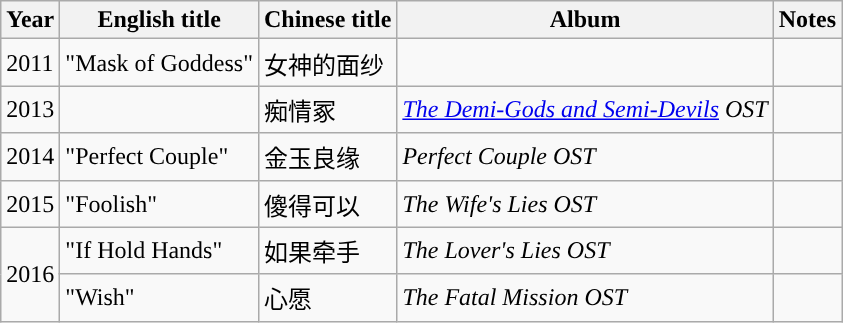<table class="wikitable">
<tr>
<th width=10>Year</th>
<th>English title</th>
<th>Chinese title</th>
<th>Album</th>
<th>Notes</th>
</tr>
<tr>
<td>2011</td>
<td>"Mask of Goddess"</td>
<td>女神的面纱</td>
<td></td>
<td></td>
</tr>
<tr>
<td>2013</td>
<td></td>
<td>痴情冢</td>
<td><em><a href='#'>The Demi-Gods and Semi-Devils</a> OST</em></td>
<td></td>
</tr>
<tr>
<td>2014</td>
<td>"Perfect Couple"</td>
<td>金玉良缘</td>
<td><em>Perfect Couple OST</em></td>
<td></td>
</tr>
<tr>
<td>2015</td>
<td>"Foolish"</td>
<td>傻得可以</td>
<td><em>The Wife's Lies OST</em></td>
<td></td>
</tr>
<tr>
<td rowspan=2>2016</td>
<td>"If Hold Hands"</td>
<td>如果牵手</td>
<td><em>The Lover's Lies OST</em></td>
<td></td>
</tr>
<tr>
<td>"Wish"</td>
<td>心愿</td>
<td><em>The Fatal Mission OST</em></td>
<td></td>
</tr>
</table>
